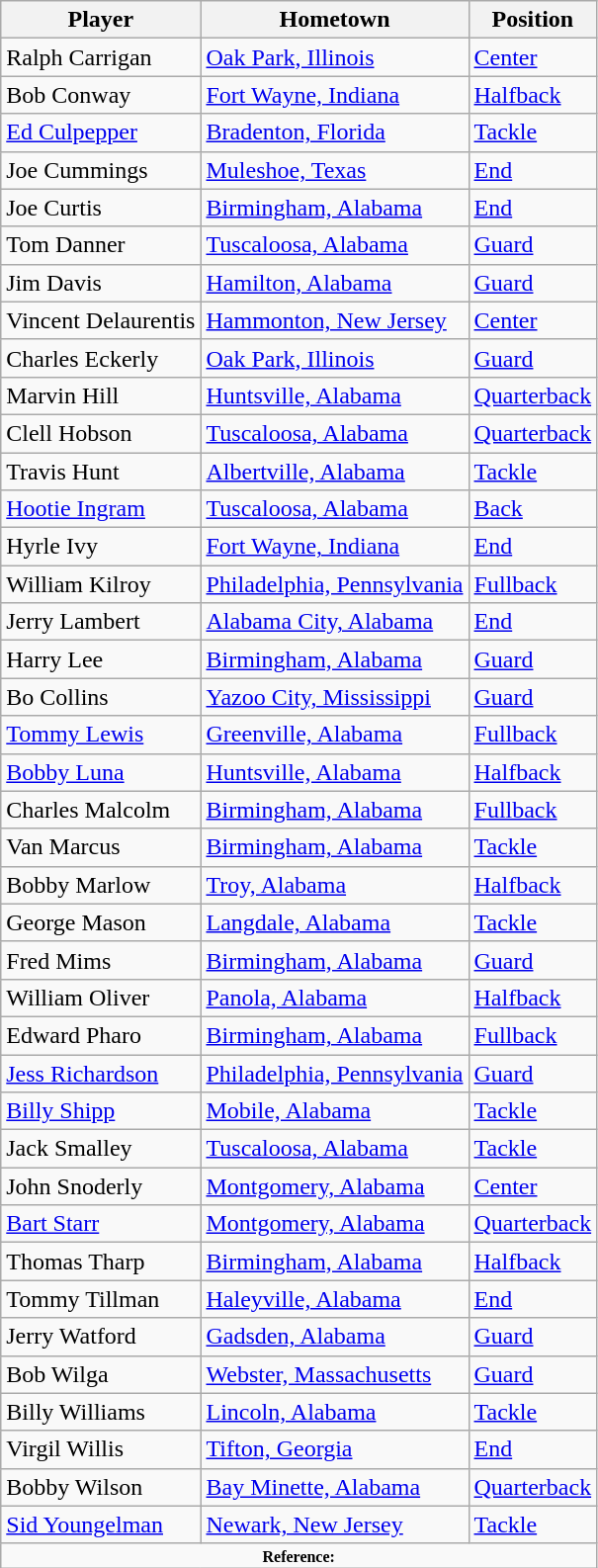<table class="wikitable" border="1">
<tr ;>
<th>Player</th>
<th>Hometown</th>
<th>Position</th>
</tr>
<tr>
<td>Ralph Carrigan</td>
<td><a href='#'>Oak Park, Illinois</a></td>
<td><a href='#'>Center</a></td>
</tr>
<tr>
<td>Bob Conway</td>
<td><a href='#'>Fort Wayne, Indiana</a></td>
<td><a href='#'>Halfback</a></td>
</tr>
<tr>
<td><a href='#'>Ed Culpepper</a></td>
<td><a href='#'>Bradenton, Florida</a></td>
<td><a href='#'>Tackle</a></td>
</tr>
<tr>
<td>Joe Cummings</td>
<td><a href='#'>Muleshoe, Texas</a></td>
<td><a href='#'>End</a></td>
</tr>
<tr>
<td>Joe Curtis</td>
<td><a href='#'>Birmingham, Alabama</a></td>
<td><a href='#'>End</a></td>
</tr>
<tr>
<td>Tom Danner</td>
<td><a href='#'>Tuscaloosa, Alabama</a></td>
<td><a href='#'>Guard</a></td>
</tr>
<tr>
<td>Jim Davis</td>
<td><a href='#'>Hamilton, Alabama</a></td>
<td><a href='#'>Guard</a></td>
</tr>
<tr>
<td>Vincent Delaurentis</td>
<td><a href='#'>Hammonton, New Jersey</a></td>
<td><a href='#'>Center</a></td>
</tr>
<tr>
<td>Charles Eckerly</td>
<td><a href='#'>Oak Park, Illinois</a></td>
<td><a href='#'>Guard</a></td>
</tr>
<tr>
<td>Marvin Hill</td>
<td><a href='#'>Huntsville, Alabama</a></td>
<td><a href='#'>Quarterback</a></td>
</tr>
<tr>
<td>Clell Hobson</td>
<td><a href='#'>Tuscaloosa, Alabama</a></td>
<td><a href='#'>Quarterback</a></td>
</tr>
<tr>
<td>Travis Hunt</td>
<td><a href='#'>Albertville, Alabama</a></td>
<td><a href='#'>Tackle</a></td>
</tr>
<tr>
<td><a href='#'>Hootie Ingram</a></td>
<td><a href='#'>Tuscaloosa, Alabama</a></td>
<td><a href='#'>Back</a></td>
</tr>
<tr>
<td>Hyrle Ivy</td>
<td><a href='#'>Fort Wayne, Indiana</a></td>
<td><a href='#'>End</a></td>
</tr>
<tr>
<td>William Kilroy</td>
<td><a href='#'>Philadelphia, Pennsylvania</a></td>
<td><a href='#'>Fullback</a></td>
</tr>
<tr>
<td>Jerry Lambert</td>
<td><a href='#'>Alabama City, Alabama</a></td>
<td><a href='#'>End</a></td>
</tr>
<tr>
<td>Harry Lee</td>
<td><a href='#'>Birmingham, Alabama</a></td>
<td><a href='#'>Guard</a></td>
</tr>
<tr>
<td>Bo Collins</td>
<td><a href='#'>Yazoo City, Mississippi</a></td>
<td><a href='#'>Guard</a></td>
</tr>
<tr>
<td><a href='#'>Tommy Lewis</a></td>
<td><a href='#'>Greenville, Alabama</a></td>
<td><a href='#'>Fullback</a></td>
</tr>
<tr>
<td><a href='#'>Bobby Luna</a></td>
<td><a href='#'>Huntsville, Alabama</a></td>
<td><a href='#'>Halfback</a></td>
</tr>
<tr>
<td>Charles Malcolm</td>
<td><a href='#'>Birmingham, Alabama</a></td>
<td><a href='#'>Fullback</a></td>
</tr>
<tr>
<td>Van Marcus</td>
<td><a href='#'>Birmingham, Alabama</a></td>
<td><a href='#'>Tackle</a></td>
</tr>
<tr>
<td>Bobby Marlow</td>
<td><a href='#'>Troy, Alabama</a></td>
<td><a href='#'>Halfback</a></td>
</tr>
<tr>
<td>George Mason</td>
<td><a href='#'>Langdale, Alabama</a></td>
<td><a href='#'>Tackle</a></td>
</tr>
<tr>
<td>Fred Mims</td>
<td><a href='#'>Birmingham, Alabama</a></td>
<td><a href='#'>Guard</a></td>
</tr>
<tr>
<td>William Oliver</td>
<td><a href='#'>Panola, Alabama</a></td>
<td><a href='#'>Halfback</a></td>
</tr>
<tr>
<td>Edward Pharo</td>
<td><a href='#'>Birmingham, Alabama</a></td>
<td><a href='#'>Fullback</a></td>
</tr>
<tr>
<td><a href='#'>Jess Richardson</a></td>
<td><a href='#'>Philadelphia, Pennsylvania</a></td>
<td><a href='#'>Guard</a></td>
</tr>
<tr>
<td><a href='#'>Billy Shipp</a></td>
<td><a href='#'>Mobile, Alabama</a></td>
<td><a href='#'>Tackle</a></td>
</tr>
<tr>
<td>Jack Smalley</td>
<td><a href='#'>Tuscaloosa, Alabama</a></td>
<td><a href='#'>Tackle</a></td>
</tr>
<tr>
<td>John Snoderly</td>
<td><a href='#'>Montgomery, Alabama</a></td>
<td><a href='#'>Center</a></td>
</tr>
<tr>
<td><a href='#'>Bart Starr</a></td>
<td><a href='#'>Montgomery, Alabama</a></td>
<td><a href='#'>Quarterback</a></td>
</tr>
<tr>
<td>Thomas Tharp</td>
<td><a href='#'>Birmingham, Alabama</a></td>
<td><a href='#'>Halfback</a></td>
</tr>
<tr>
<td>Tommy Tillman</td>
<td><a href='#'>Haleyville, Alabama</a></td>
<td><a href='#'>End</a></td>
</tr>
<tr>
<td>Jerry Watford</td>
<td><a href='#'>Gadsden, Alabama</a></td>
<td><a href='#'>Guard</a></td>
</tr>
<tr>
<td>Bob Wilga</td>
<td><a href='#'>Webster, Massachusetts</a></td>
<td><a href='#'>Guard</a></td>
</tr>
<tr>
<td>Billy Williams</td>
<td><a href='#'>Lincoln, Alabama</a></td>
<td><a href='#'>Tackle</a></td>
</tr>
<tr>
<td>Virgil Willis</td>
<td><a href='#'>Tifton, Georgia</a></td>
<td><a href='#'>End</a></td>
</tr>
<tr>
<td>Bobby Wilson</td>
<td><a href='#'>Bay Minette, Alabama</a></td>
<td><a href='#'>Quarterback</a></td>
</tr>
<tr>
<td><a href='#'>Sid Youngelman</a></td>
<td><a href='#'>Newark, New Jersey</a></td>
<td><a href='#'>Tackle</a></td>
</tr>
<tr>
<td colspan="3" style="font-size: 8pt" align="center"><strong>Reference:</strong></td>
</tr>
</table>
